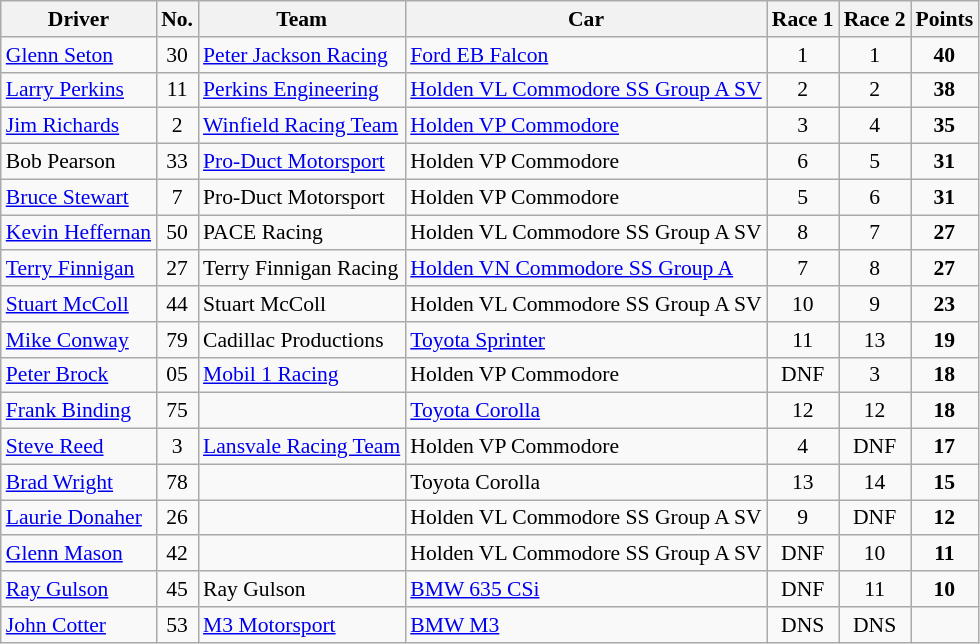<table class="wikitable" style="font-size: 90%">
<tr>
<th>Driver</th>
<th>No.</th>
<th>Team</th>
<th>Car</th>
<th>Race 1</th>
<th>Race 2</th>
<th>Points</th>
</tr>
<tr>
<td> <a href='#'>Glenn Seton</a></td>
<td align="center">30</td>
<td><a href='#'>Peter Jackson Racing</a></td>
<td><a href='#'>Ford EB Falcon</a></td>
<td align="center">1</td>
<td align="center">1</td>
<td align="center"><strong>40</strong></td>
</tr>
<tr>
<td> <a href='#'>Larry Perkins</a></td>
<td align="center">11</td>
<td><a href='#'>Perkins Engineering</a></td>
<td><a href='#'>Holden VL Commodore SS Group A SV</a></td>
<td align="center">2</td>
<td align="center">2</td>
<td align="center"><strong>38</strong></td>
</tr>
<tr>
<td> <a href='#'>Jim Richards</a></td>
<td align="center">2</td>
<td><a href='#'>Winfield Racing Team</a></td>
<td><a href='#'>Holden VP Commodore</a></td>
<td align="center">3</td>
<td align="center">4</td>
<td align="center"><strong>35</strong></td>
</tr>
<tr>
<td> Bob Pearson</td>
<td align="center">33</td>
<td><a href='#'>Pro-Duct Motorsport</a></td>
<td>Holden VP Commodore</td>
<td align="center">6</td>
<td align="center">5</td>
<td align="center"><strong>31</strong></td>
</tr>
<tr>
<td> <a href='#'>Bruce Stewart</a></td>
<td align="center">7</td>
<td>Pro-Duct Motorsport</td>
<td>Holden VP Commodore</td>
<td align="center">5</td>
<td align="center">6</td>
<td align="center"><strong>31</strong></td>
</tr>
<tr>
<td> <a href='#'>Kevin Heffernan</a></td>
<td align="center">50</td>
<td>PACE Racing</td>
<td>Holden VL Commodore SS Group A SV</td>
<td align="center">8</td>
<td align="center">7</td>
<td align="center"><strong>27</strong></td>
</tr>
<tr>
<td> <a href='#'>Terry Finnigan</a></td>
<td align="center">27</td>
<td>Terry Finnigan Racing</td>
<td><a href='#'>Holden VN Commodore SS Group A</a></td>
<td align="center">7</td>
<td align="center">8</td>
<td align="center"><strong>27</strong></td>
</tr>
<tr>
<td> <a href='#'>Stuart McColl</a></td>
<td align="center">44</td>
<td>Stuart McColl</td>
<td>Holden VL Commodore SS Group A SV</td>
<td align="center">10</td>
<td align="center">9</td>
<td align="center"><strong>23</strong></td>
</tr>
<tr>
<td> <a href='#'>Mike Conway</a></td>
<td align="center">79</td>
<td>Cadillac Productions</td>
<td><a href='#'>Toyota Sprinter</a></td>
<td align="center">11</td>
<td align="center">13</td>
<td align="center"><strong>19</strong></td>
</tr>
<tr>
<td> <a href='#'>Peter Brock</a></td>
<td align="center">05</td>
<td><a href='#'>Mobil 1 Racing</a></td>
<td>Holden VP Commodore</td>
<td align="center">DNF</td>
<td align="center">3</td>
<td align="center"><strong>18</strong></td>
</tr>
<tr>
<td> <a href='#'>Frank Binding</a></td>
<td align="center">75</td>
<td></td>
<td><a href='#'>Toyota Corolla</a></td>
<td align="center">12</td>
<td align="center">12</td>
<td align="center"><strong>18</strong></td>
</tr>
<tr>
<td> <a href='#'>Steve Reed</a></td>
<td align="center">3</td>
<td><a href='#'>Lansvale Racing Team</a></td>
<td>Holden VP Commodore</td>
<td align="center">4</td>
<td align="center">DNF</td>
<td align="center"><strong>17</strong></td>
</tr>
<tr>
<td> <a href='#'>Brad Wright</a></td>
<td align="center">78</td>
<td></td>
<td>Toyota Corolla</td>
<td align="center">13</td>
<td align="center">14</td>
<td align="center"><strong>15</strong></td>
</tr>
<tr>
<td> <a href='#'>Laurie Donaher</a></td>
<td align="center">26</td>
<td></td>
<td>Holden VL Commodore SS Group A SV</td>
<td align="center">9</td>
<td align="center">DNF</td>
<td align="center"><strong>12</strong></td>
</tr>
<tr>
<td> <a href='#'>Glenn Mason</a></td>
<td align="center">42</td>
<td></td>
<td>Holden VL Commodore SS Group A SV</td>
<td align="center">DNF</td>
<td align="center">10</td>
<td align="center"><strong>11</strong></td>
</tr>
<tr>
<td> <a href='#'>Ray Gulson</a></td>
<td align="center">45</td>
<td>Ray Gulson</td>
<td><a href='#'>BMW 635 CSi</a></td>
<td align="center">DNF</td>
<td align="center">11</td>
<td align="center"><strong>10</strong></td>
</tr>
<tr>
<td> <a href='#'>John Cotter</a></td>
<td align="center">53</td>
<td><a href='#'>M3 Motorsport</a></td>
<td><a href='#'>BMW M3</a></td>
<td align="center">DNS</td>
<td align="center">DNS</td>
<td></td>
</tr>
</table>
